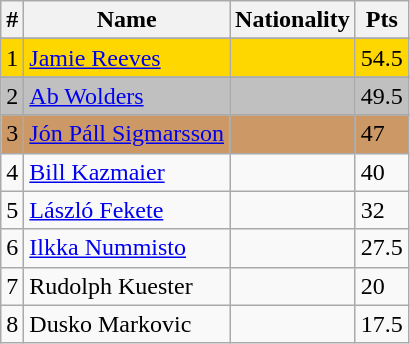<table class="wikitable">
<tr>
<th>#</th>
<th>Name</th>
<th>Nationality</th>
<th>Pts</th>
</tr>
<tr>
</tr>
<tr style="background:gold;">
<td>1</td>
<td><a href='#'>Jamie Reeves</a></td>
<td></td>
<td>54.5</td>
</tr>
<tr>
</tr>
<tr style="background:silver;">
<td>2</td>
<td><a href='#'>Ab Wolders</a></td>
<td></td>
<td>49.5</td>
</tr>
<tr>
</tr>
<tr style="background:#c96;">
<td>3</td>
<td><a href='#'>Jón Páll Sigmarsson</a></td>
<td></td>
<td>47</td>
</tr>
<tr>
<td>4</td>
<td><a href='#'>Bill Kazmaier</a></td>
<td></td>
<td>40</td>
</tr>
<tr>
<td>5</td>
<td><a href='#'>László Fekete</a></td>
<td></td>
<td>32</td>
</tr>
<tr>
<td>6</td>
<td><a href='#'>Ilkka Nummisto</a></td>
<td></td>
<td>27.5</td>
</tr>
<tr>
<td>7</td>
<td>Rudolph Kuester</td>
<td></td>
<td>20</td>
</tr>
<tr>
<td>8</td>
<td>Dusko Markovic</td>
<td></td>
<td>17.5</td>
</tr>
</table>
